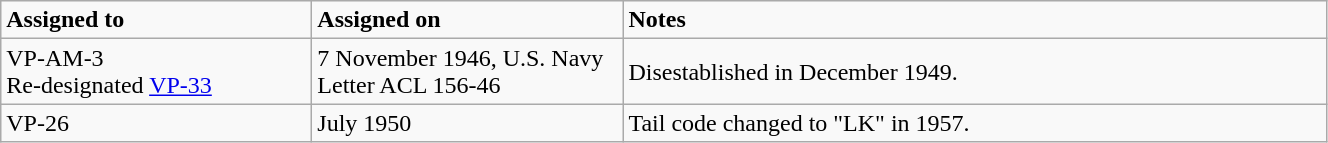<table class="wikitable" style="width: 70%;">
<tr>
<td style="width: 200px;"><strong>Assigned to</strong></td>
<td style="width: 200px;"><strong>Assigned on</strong></td>
<td><strong>Notes</strong></td>
</tr>
<tr>
<td>VP-AM-3<br>Re-designated <a href='#'>VP-33</a></td>
<td>7 November 1946, U.S. Navy Letter ACL 156-46</td>
<td>Disestablished in December 1949.</td>
</tr>
<tr>
<td>VP-26</td>
<td>July 1950</td>
<td>Tail code changed to "LK" in 1957.</td>
</tr>
</table>
